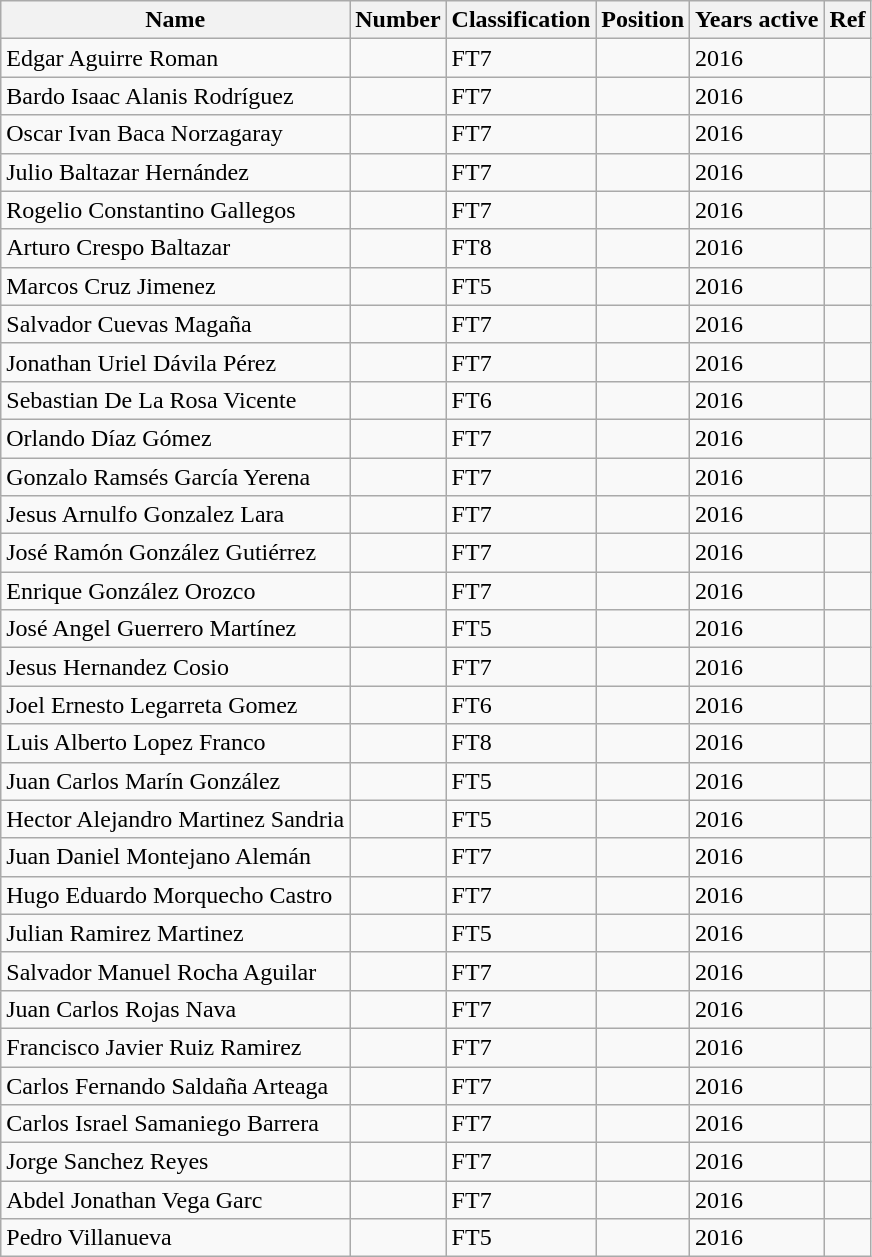<table class="wikitable sortable">
<tr>
<th>Name</th>
<th>Number</th>
<th>Classification</th>
<th>Position</th>
<th>Years active</th>
<th>Ref</th>
</tr>
<tr>
<td>Edgar Aguirre Roman</td>
<td></td>
<td>FT7</td>
<td></td>
<td>2016</td>
<td></td>
</tr>
<tr --->
<td>Bardo Isaac Alanis Rodríguez</td>
<td></td>
<td>FT7</td>
<td></td>
<td>2016</td>
<td></td>
</tr>
<tr --->
<td>Oscar Ivan Baca Norzagaray</td>
<td></td>
<td>FT7</td>
<td></td>
<td>2016</td>
<td></td>
</tr>
<tr --->
<td>Julio Baltazar Hernández</td>
<td></td>
<td>FT7</td>
<td></td>
<td>2016</td>
<td></td>
</tr>
<tr --->
<td>Rogelio Constantino Gallegos</td>
<td></td>
<td>FT7</td>
<td></td>
<td>2016</td>
<td></td>
</tr>
<tr --->
<td>Arturo Crespo Baltazar</td>
<td></td>
<td>FT8</td>
<td></td>
<td>2016</td>
<td></td>
</tr>
<tr --->
<td>Marcos Cruz Jimenez</td>
<td></td>
<td>FT5</td>
<td></td>
<td>2016</td>
<td></td>
</tr>
<tr --->
<td>Salvador Cuevas Magaña</td>
<td></td>
<td>FT7</td>
<td></td>
<td>2016</td>
<td></td>
</tr>
<tr --->
<td>Jonathan Uriel Dávila Pérez</td>
<td></td>
<td>FT7</td>
<td></td>
<td>2016</td>
<td></td>
</tr>
<tr --->
<td>Sebastian De La Rosa Vicente</td>
<td></td>
<td>FT6</td>
<td></td>
<td>2016</td>
<td></td>
</tr>
<tr --->
<td>Orlando Díaz Gómez</td>
<td></td>
<td>FT7</td>
<td></td>
<td>2016</td>
<td></td>
</tr>
<tr --->
<td>Gonzalo Ramsés García Yerena</td>
<td></td>
<td>FT7</td>
<td></td>
<td>2016</td>
<td></td>
</tr>
<tr --->
<td>Jesus Arnulfo Gonzalez Lara</td>
<td></td>
<td>FT7</td>
<td></td>
<td>2016</td>
<td></td>
</tr>
<tr --->
<td>José Ramón González Gutiérrez</td>
<td></td>
<td>FT7</td>
<td></td>
<td>2016</td>
<td></td>
</tr>
<tr --->
<td>Enrique González Orozco</td>
<td></td>
<td>FT7</td>
<td></td>
<td>2016</td>
<td></td>
</tr>
<tr --->
<td>José Angel Guerrero Martínez</td>
<td></td>
<td>FT5</td>
<td></td>
<td>2016</td>
<td></td>
</tr>
<tr --->
<td>Jesus Hernandez Cosio</td>
<td></td>
<td>FT7</td>
<td></td>
<td>2016</td>
<td></td>
</tr>
<tr --->
<td>Joel Ernesto Legarreta Gomez</td>
<td></td>
<td>FT6</td>
<td></td>
<td>2016</td>
<td></td>
</tr>
<tr --->
<td>Luis Alberto Lopez Franco</td>
<td></td>
<td>FT8</td>
<td></td>
<td>2016</td>
<td></td>
</tr>
<tr --->
<td>Juan Carlos Marín González</td>
<td></td>
<td>FT5</td>
<td></td>
<td>2016</td>
<td></td>
</tr>
<tr --->
<td>Hector Alejandro Martinez Sandria</td>
<td></td>
<td>FT5</td>
<td></td>
<td>2016</td>
<td></td>
</tr>
<tr --->
<td>Juan Daniel Montejano Alemán</td>
<td></td>
<td>FT7</td>
<td></td>
<td>2016</td>
<td></td>
</tr>
<tr --->
<td>Hugo Eduardo Morquecho Castro</td>
<td></td>
<td>FT7</td>
<td></td>
<td>2016</td>
<td></td>
</tr>
<tr --->
<td>Julian Ramirez Martinez</td>
<td></td>
<td>FT5</td>
<td></td>
<td>2016</td>
<td></td>
</tr>
<tr --->
<td>Salvador Manuel Rocha Aguilar</td>
<td></td>
<td>FT7</td>
<td></td>
<td>2016</td>
<td></td>
</tr>
<tr --->
<td>Juan Carlos Rojas Nava</td>
<td></td>
<td>FT7</td>
<td></td>
<td>2016</td>
<td></td>
</tr>
<tr --->
<td>Francisco Javier Ruiz Ramirez</td>
<td></td>
<td>FT7</td>
<td></td>
<td>2016</td>
<td></td>
</tr>
<tr --->
<td>Carlos Fernando Saldaña Arteaga</td>
<td></td>
<td>FT7</td>
<td></td>
<td>2016</td>
<td></td>
</tr>
<tr --->
<td>Carlos Israel Samaniego Barrera</td>
<td></td>
<td>FT7</td>
<td></td>
<td>2016</td>
<td></td>
</tr>
<tr --->
<td>Jorge Sanchez Reyes</td>
<td></td>
<td>FT7</td>
<td></td>
<td>2016</td>
<td></td>
</tr>
<tr --->
<td>Abdel Jonathan Vega Garc</td>
<td></td>
<td>FT7</td>
<td></td>
<td>2016</td>
<td></td>
</tr>
<tr --->
<td>Pedro Villanueva</td>
<td></td>
<td>FT5</td>
<td></td>
<td>2016</td>
<td></td>
</tr>
</table>
